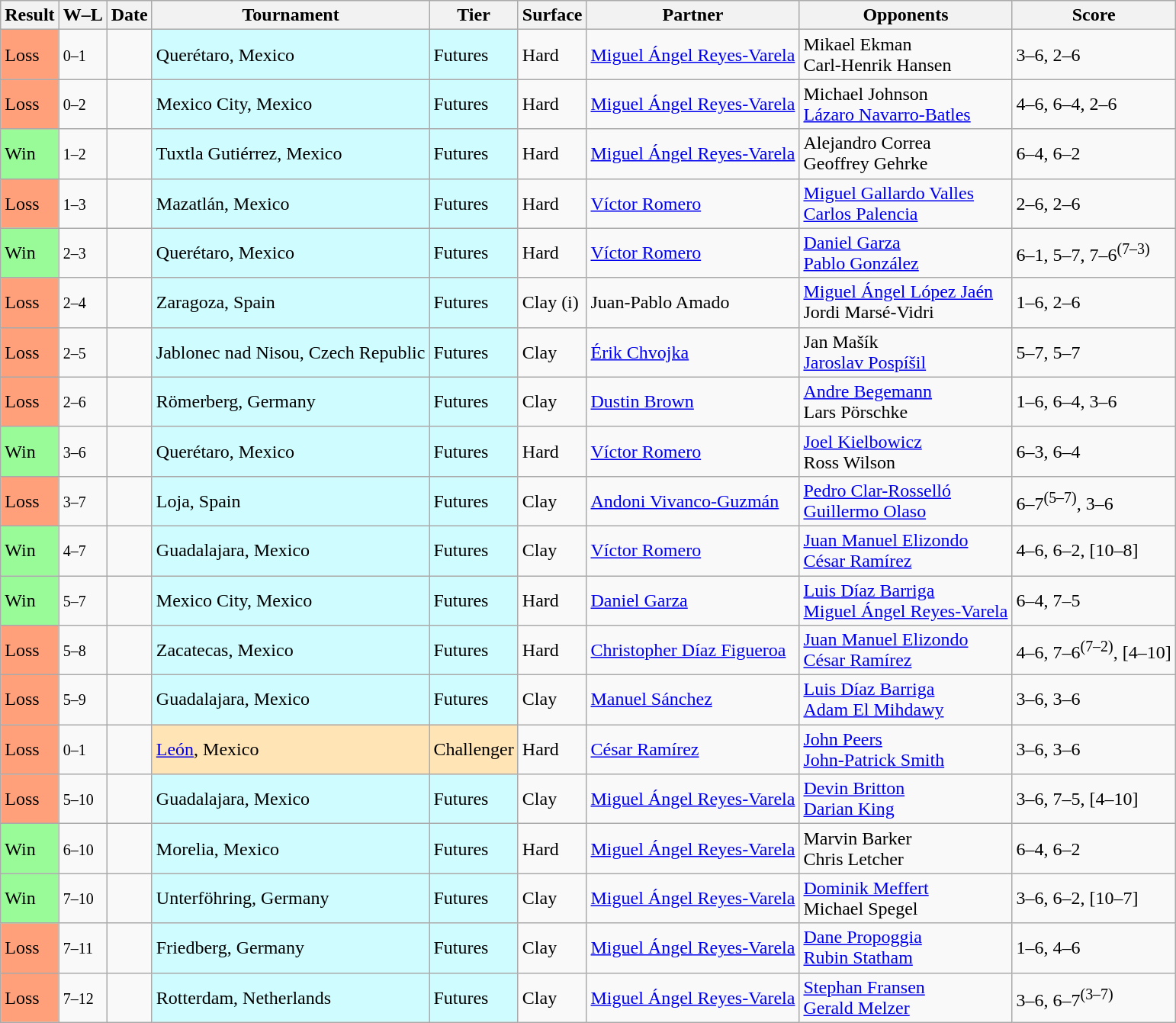<table class="sortable wikitable">
<tr>
<th>Result</th>
<th class="unsortable">W–L</th>
<th>Date</th>
<th>Tournament</th>
<th>Tier</th>
<th>Surface</th>
<th>Partner</th>
<th>Opponents</th>
<th class="unsortable">Score</th>
</tr>
<tr>
<td bgcolor=ffa07a>Loss</td>
<td><small>0–1</small></td>
<td></td>
<td bgcolor=cffcff>Querétaro, Mexico</td>
<td bgcolor=cffcff>Futures</td>
<td>Hard</td>
<td> <a href='#'>Miguel Ángel Reyes-Varela</a></td>
<td> Mikael Ekman<br> Carl-Henrik Hansen</td>
<td>3–6, 2–6</td>
</tr>
<tr>
<td bgcolor=ffa07a>Loss</td>
<td><small>0–2</small></td>
<td></td>
<td bgcolor=cffcff>Mexico City, Mexico</td>
<td bgcolor=cffcff>Futures</td>
<td>Hard</td>
<td> <a href='#'>Miguel Ángel Reyes-Varela</a></td>
<td> Michael Johnson<br> <a href='#'>Lázaro Navarro-Batles</a></td>
<td>4–6, 6–4, 2–6</td>
</tr>
<tr>
<td bgcolor=98fb98>Win</td>
<td><small>1–2</small></td>
<td></td>
<td bgcolor=cffcff>Tuxtla Gutiérrez, Mexico</td>
<td bgcolor=cffcff>Futures</td>
<td>Hard</td>
<td> <a href='#'>Miguel Ángel Reyes-Varela</a></td>
<td> Alejandro Correa<br> Geoffrey Gehrke</td>
<td>6–4, 6–2</td>
</tr>
<tr>
<td bgcolor=ffa07a>Loss</td>
<td><small>1–3</small></td>
<td></td>
<td bgcolor=cffcff>Mazatlán, Mexico</td>
<td bgcolor=cffcff>Futures</td>
<td>Hard</td>
<td> <a href='#'>Víctor Romero</a></td>
<td> <a href='#'>Miguel Gallardo Valles</a><br> <a href='#'>Carlos Palencia</a></td>
<td>2–6, 2–6</td>
</tr>
<tr>
<td bgcolor=98fb98>Win</td>
<td><small>2–3</small></td>
<td></td>
<td bgcolor=cffcff>Querétaro, Mexico</td>
<td bgcolor=cffcff>Futures</td>
<td>Hard</td>
<td> <a href='#'>Víctor Romero</a></td>
<td> <a href='#'>Daniel Garza</a><br> <a href='#'>Pablo González</a></td>
<td>6–1, 5–7, 7–6<sup>(7–3)</sup></td>
</tr>
<tr>
<td bgcolor=ffa07a>Loss</td>
<td><small>2–4</small></td>
<td></td>
<td bgcolor=cffcff>Zaragoza, Spain</td>
<td bgcolor=cffcff>Futures</td>
<td>Clay (i)</td>
<td> Juan-Pablo Amado</td>
<td> <a href='#'>Miguel Ángel López Jaén</a><br> Jordi Marsé-Vidri</td>
<td>1–6, 2–6</td>
</tr>
<tr>
<td bgcolor=ffa07a>Loss</td>
<td><small>2–5</small></td>
<td></td>
<td bgcolor=cffcff>Jablonec nad Nisou, Czech Republic</td>
<td bgcolor=cffcff>Futures</td>
<td>Clay</td>
<td> <a href='#'>Érik Chvojka</a></td>
<td> Jan Mašík<br> <a href='#'>Jaroslav Pospíšil</a></td>
<td>5–7, 5–7</td>
</tr>
<tr>
<td bgcolor=ffa07a>Loss</td>
<td><small>2–6</small></td>
<td></td>
<td bgcolor=cffcff>Römerberg, Germany</td>
<td bgcolor=cffcff>Futures</td>
<td>Clay</td>
<td> <a href='#'>Dustin Brown</a></td>
<td> <a href='#'>Andre Begemann</a><br> Lars Pörschke</td>
<td>1–6, 6–4, 3–6</td>
</tr>
<tr>
<td bgcolor=98fb98>Win</td>
<td><small>3–6</small></td>
<td></td>
<td bgcolor=cffcff>Querétaro, Mexico</td>
<td bgcolor=cffcff>Futures</td>
<td>Hard</td>
<td> <a href='#'>Víctor Romero</a></td>
<td> <a href='#'>Joel Kielbowicz</a><br> Ross Wilson</td>
<td>6–3, 6–4</td>
</tr>
<tr>
<td bgcolor=ffa07a>Loss</td>
<td><small>3–7</small></td>
<td></td>
<td bgcolor=cffcff>Loja, Spain</td>
<td bgcolor=cffcff>Futures</td>
<td>Clay</td>
<td> <a href='#'>Andoni Vivanco-Guzmán</a></td>
<td> <a href='#'>Pedro Clar-Rosselló</a><br> <a href='#'>Guillermo Olaso</a></td>
<td>6–7<sup>(5–7)</sup>, 3–6</td>
</tr>
<tr>
<td bgcolor=98fb98>Win</td>
<td><small>4–7</small></td>
<td></td>
<td bgcolor=cffcff>Guadalajara, Mexico</td>
<td bgcolor=cffcff>Futures</td>
<td>Clay</td>
<td> <a href='#'>Víctor Romero</a></td>
<td> <a href='#'>Juan Manuel Elizondo</a><br> <a href='#'>César Ramírez</a></td>
<td>4–6, 6–2, [10–8]</td>
</tr>
<tr>
<td bgcolor=98fb98>Win</td>
<td><small>5–7</small></td>
<td></td>
<td bgcolor=cffcff>Mexico City, Mexico</td>
<td bgcolor=cffcff>Futures</td>
<td>Hard</td>
<td> <a href='#'>Daniel Garza</a></td>
<td> <a href='#'>Luis Díaz Barriga</a><br> <a href='#'>Miguel Ángel Reyes-Varela</a></td>
<td>6–4, 7–5</td>
</tr>
<tr>
<td bgcolor=ffa07a>Loss</td>
<td><small>5–8</small></td>
<td></td>
<td bgcolor=cffcff>Zacatecas, Mexico</td>
<td bgcolor=cffcff>Futures</td>
<td>Hard</td>
<td> <a href='#'>Christopher Díaz Figueroa</a></td>
<td> <a href='#'>Juan Manuel Elizondo</a><br> <a href='#'>César Ramírez</a></td>
<td>4–6, 7–6<sup>(7–2)</sup>, [4–10]</td>
</tr>
<tr>
<td bgcolor=ffa07a>Loss</td>
<td><small>5–9</small></td>
<td></td>
<td bgcolor=cffcff>Guadalajara, Mexico</td>
<td bgcolor=cffcff>Futures</td>
<td>Clay</td>
<td> <a href='#'>Manuel Sánchez</a></td>
<td> <a href='#'>Luis Díaz Barriga</a><br> <a href='#'>Adam El Mihdawy</a></td>
<td>3–6, 3–6</td>
</tr>
<tr>
<td bgcolor=ffa07a>Loss</td>
<td><small>0–1</small></td>
<td><a href='#'></a></td>
<td bgcolor=moccasin><a href='#'>León</a>, Mexico</td>
<td bgcolor=moccasin>Challenger</td>
<td>Hard</td>
<td> <a href='#'>César Ramírez</a></td>
<td> <a href='#'>John Peers</a><br> <a href='#'>John-Patrick Smith</a></td>
<td>3–6, 3–6</td>
</tr>
<tr>
<td bgcolor=ffa07a>Loss</td>
<td><small>5–10</small></td>
<td></td>
<td bgcolor=cffcff>Guadalajara, Mexico</td>
<td bgcolor=cffcff>Futures</td>
<td>Clay</td>
<td> <a href='#'>Miguel Ángel Reyes-Varela</a></td>
<td> <a href='#'>Devin Britton</a><br> <a href='#'>Darian King</a></td>
<td>3–6, 7–5, [4–10]</td>
</tr>
<tr>
<td bgcolor=98fb98>Win</td>
<td><small>6–10</small></td>
<td></td>
<td bgcolor=cffcff>Morelia, Mexico</td>
<td bgcolor=cffcff>Futures</td>
<td>Hard</td>
<td> <a href='#'>Miguel Ángel Reyes-Varela</a></td>
<td> Marvin Barker<br> Chris Letcher</td>
<td>6–4, 6–2</td>
</tr>
<tr>
<td bgcolor=98fb98>Win</td>
<td><small>7–10</small></td>
<td></td>
<td bgcolor=cffcff>Unterföhring, Germany</td>
<td bgcolor=cffcff>Futures</td>
<td>Clay</td>
<td> <a href='#'>Miguel Ángel Reyes-Varela</a></td>
<td> <a href='#'>Dominik Meffert</a><br> Michael Spegel</td>
<td>3–6, 6–2, [10–7]</td>
</tr>
<tr>
<td bgcolor=ffa07a>Loss</td>
<td><small>7–11</small></td>
<td></td>
<td bgcolor=cffcff>Friedberg, Germany</td>
<td bgcolor=cffcff>Futures</td>
<td>Clay</td>
<td> <a href='#'>Miguel Ángel Reyes-Varela</a></td>
<td> <a href='#'>Dane Propoggia</a><br> <a href='#'>Rubin Statham</a></td>
<td>1–6, 4–6</td>
</tr>
<tr>
<td bgcolor=ffa07a>Loss</td>
<td><small>7–12</small></td>
<td></td>
<td bgcolor=cffcff>Rotterdam, Netherlands</td>
<td bgcolor=cffcff>Futures</td>
<td>Clay</td>
<td> <a href='#'>Miguel Ángel Reyes-Varela</a></td>
<td> <a href='#'>Stephan Fransen</a><br> <a href='#'>Gerald Melzer</a></td>
<td>3–6, 6–7<sup>(3–7)</sup></td>
</tr>
</table>
